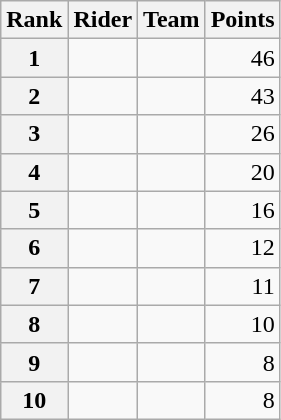<table class="wikitable" margin-bottom:0;">
<tr>
<th scope="col">Rank</th>
<th scope="col">Rider</th>
<th scope="col">Team</th>
<th scope="col">Points</th>
</tr>
<tr>
<th scope="row">1</th>
<td> </td>
<td></td>
<td align="right">46</td>
</tr>
<tr>
<th scope="row">2</th>
<td></td>
<td></td>
<td align="right">43</td>
</tr>
<tr>
<th scope="row">3</th>
<td></td>
<td></td>
<td align="right">26</td>
</tr>
<tr>
<th scope="row">4</th>
<td></td>
<td></td>
<td align="right">20</td>
</tr>
<tr>
<th scope="row">5</th>
<td></td>
<td></td>
<td align="right">16</td>
</tr>
<tr>
<th scope="row">6</th>
<td></td>
<td></td>
<td align="right">12</td>
</tr>
<tr>
<th scope="row">7</th>
<td></td>
<td></td>
<td align="right">11</td>
</tr>
<tr>
<th scope="row">8</th>
<td></td>
<td></td>
<td align="right">10</td>
</tr>
<tr>
<th scope="row">9</th>
<td> </td>
<td></td>
<td align="right">8</td>
</tr>
<tr>
<th scope="row">10</th>
<td></td>
<td></td>
<td align="right">8</td>
</tr>
</table>
